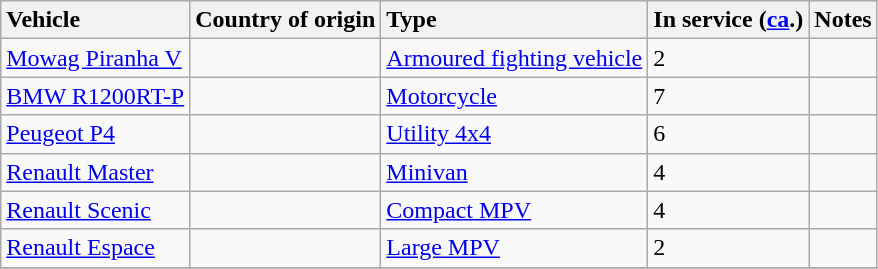<table class="wikitable">
<tr>
<th style="text-align: left;">Vehicle</th>
<th style="text-align: left;">Country of origin</th>
<th style="text-align: left;">Type</th>
<th style="text-align: left;">In service (<a href='#'>ca</a>.)</th>
<th style="text-align: left;">Notes</th>
</tr>
<tr>
<td><a href='#'>Mowag Piranha V</a></td>
<td></td>
<td><a href='#'>Armoured fighting vehicle</a></td>
<td>2</td>
<td></td>
</tr>
<tr>
<td><a href='#'>BMW R1200RT-P</a></td>
<td></td>
<td><a href='#'>Motorcycle</a></td>
<td>7</td>
<td></td>
</tr>
<tr>
<td><a href='#'>Peugeot P4</a></td>
<td></td>
<td><a href='#'>Utility 4x4</a></td>
<td>6</td>
<td></td>
</tr>
<tr>
<td><a href='#'>Renault Master</a></td>
<td></td>
<td><a href='#'>Minivan</a></td>
<td>4</td>
<td></td>
</tr>
<tr>
<td><a href='#'>Renault Scenic</a></td>
<td></td>
<td><a href='#'>Compact MPV</a></td>
<td>4</td>
<td></td>
</tr>
<tr>
<td><a href='#'>Renault Espace</a></td>
<td></td>
<td><a href='#'>Large MPV</a></td>
<td>2</td>
<td></td>
</tr>
<tr>
</tr>
</table>
